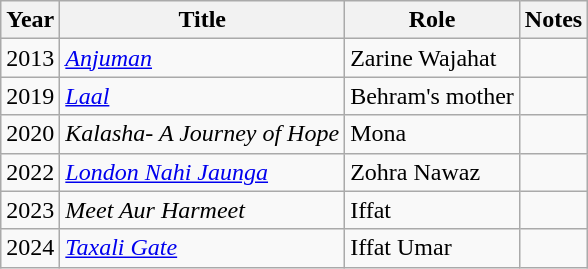<table class="wikitable sortable plainrowheaders">
<tr style="text-align:center;">
<th scope="col">Year</th>
<th scope="col">Title</th>
<th scope="col">Role</th>
<th scope="col">Notes</th>
</tr>
<tr>
<td>2013</td>
<td><em><a href='#'>Anjuman</a></em></td>
<td>Zarine Wajahat</td>
<td></td>
</tr>
<tr>
<td>2019</td>
<td><em><a href='#'>Laal</a></em></td>
<td>Behram's mother</td>
<td></td>
</tr>
<tr>
<td>2020</td>
<td><em>Kalasha- A Journey of Hope</em></td>
<td>Mona</td>
<td></td>
</tr>
<tr>
<td>2022</td>
<td><em><a href='#'>London Nahi Jaunga</a></em></td>
<td>Zohra Nawaz</td>
<td></td>
</tr>
<tr>
<td>2023</td>
<td><em>Meet Aur Harmeet</em></td>
<td>Iffat</td>
<td></td>
</tr>
<tr>
<td>2024</td>
<td><em><a href='#'>Taxali Gate</a></em></td>
<td>Iffat Umar</td>
<td></td>
</tr>
</table>
